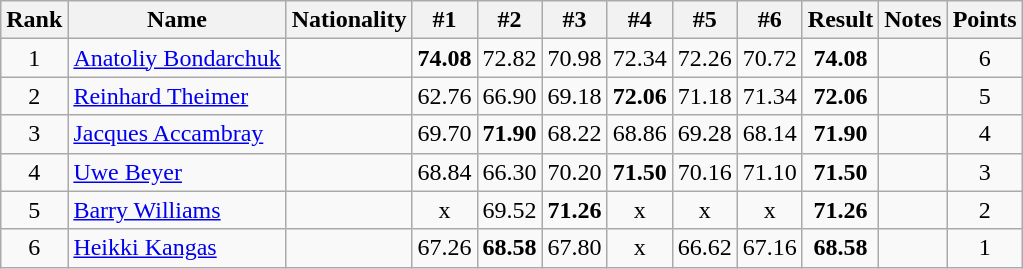<table class="wikitable sortable" style="text-align:center">
<tr>
<th>Rank</th>
<th>Name</th>
<th>Nationality</th>
<th>#1</th>
<th>#2</th>
<th>#3</th>
<th>#4</th>
<th>#5</th>
<th>#6</th>
<th>Result</th>
<th>Notes</th>
<th>Points</th>
</tr>
<tr>
<td>1</td>
<td align=left><a href='#'>Anatoliy Bondarchuk</a></td>
<td align=left></td>
<td><strong>74.08</strong></td>
<td>72.82</td>
<td>70.98</td>
<td>72.34</td>
<td>72.26</td>
<td>70.72</td>
<td><strong>74.08</strong></td>
<td></td>
<td>6</td>
</tr>
<tr>
<td>2</td>
<td align=left><a href='#'>Reinhard Theimer</a></td>
<td align=left></td>
<td>62.76</td>
<td>66.90</td>
<td>69.18</td>
<td><strong>72.06</strong></td>
<td>71.18</td>
<td>71.34</td>
<td><strong>72.06</strong></td>
<td></td>
<td>5</td>
</tr>
<tr>
<td>3</td>
<td align=left><a href='#'>Jacques Accambray</a></td>
<td align=left></td>
<td>69.70</td>
<td><strong>71.90</strong></td>
<td>68.22</td>
<td>68.86</td>
<td>69.28</td>
<td>68.14</td>
<td><strong>71.90</strong></td>
<td></td>
<td>4</td>
</tr>
<tr>
<td>4</td>
<td align=left><a href='#'>Uwe Beyer</a></td>
<td align=left></td>
<td>68.84</td>
<td>66.30</td>
<td>70.20</td>
<td><strong>71.50</strong></td>
<td>70.16</td>
<td>71.10</td>
<td><strong>71.50</strong></td>
<td></td>
<td>3</td>
</tr>
<tr>
<td>5</td>
<td align=left><a href='#'>Barry Williams</a></td>
<td align=left></td>
<td>x</td>
<td>69.52</td>
<td><strong>71.26</strong></td>
<td>x</td>
<td>x</td>
<td>x</td>
<td><strong>71.26</strong></td>
<td></td>
<td>2</td>
</tr>
<tr>
<td>6</td>
<td align=left><a href='#'>Heikki Kangas</a></td>
<td align=left></td>
<td>67.26</td>
<td><strong>68.58</strong></td>
<td>67.80</td>
<td>x</td>
<td>66.62</td>
<td>67.16</td>
<td><strong>68.58</strong></td>
<td></td>
<td>1</td>
</tr>
</table>
